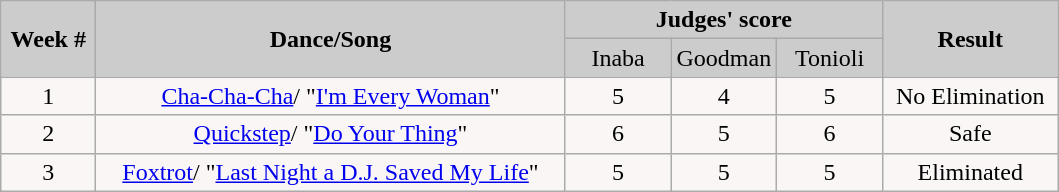<table class="wikitable" style="float:left;">
<tr style="text-align:Center; background:#ccc;">
<td rowspan="2"><strong>Week #</strong></td>
<td rowspan="2"><strong>Dance/Song</strong></td>
<td colspan="3"><strong>Judges' score</strong></td>
<td rowspan="2"><strong>Result</strong></td>
</tr>
<tr style="text-align:center; background:#ccc;">
<td style="width:10%; ">Inaba</td>
<td style="width:10%; ">Goodman</td>
<td style="width:10%; ">Tonioli</td>
</tr>
<tr style="text-align:center; background:#faf6f6;">
<td>1</td>
<td><a href='#'>Cha-Cha-Cha</a>/ "<a href='#'>I'm Every Woman</a>"</td>
<td>5</td>
<td>4</td>
<td>5</td>
<td>No Elimination</td>
</tr>
<tr style="text-align:center; background:#faf6f6;">
<td>2</td>
<td><a href='#'>Quickstep</a>/ "<a href='#'>Do Your Thing</a>"</td>
<td>6</td>
<td>5</td>
<td>6</td>
<td>Safe</td>
</tr>
<tr>
<td style="text-align:center; background:#faf6f6;">3</td>
<td style="text-align:center; background:#faf6f6;"><a href='#'>Foxtrot</a>/ "<a href='#'>Last Night a D.J. Saved My Life</a>"</td>
<td style="text-align:center; background:#faf6f6;">5</td>
<td style="text-align:center; background:#faf6f6;">5</td>
<td style="text-align:center; background:#faf6f6;">5</td>
<td style="text-align:center; background:#faf6f6;">Eliminated</td>
</tr>
</table>
